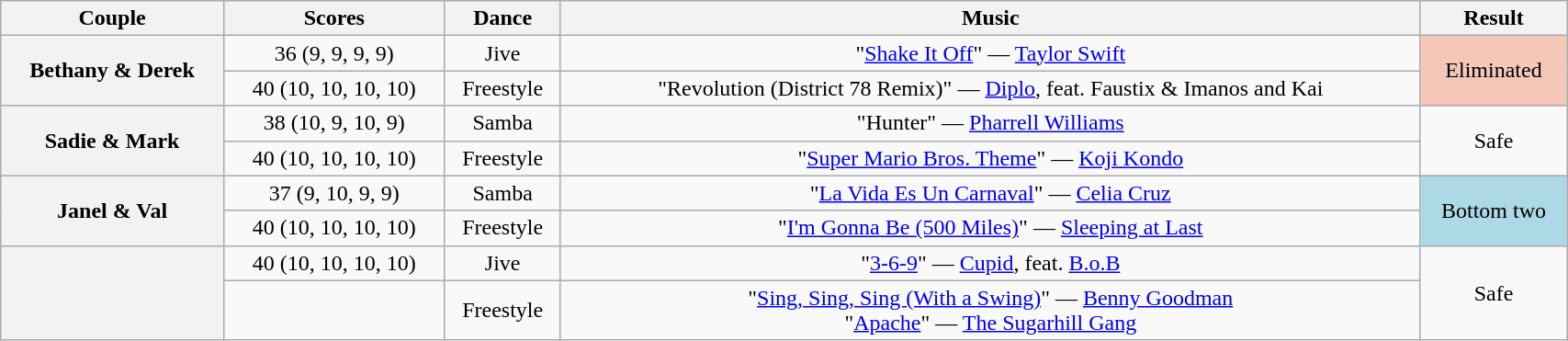<table class="wikitable sortable" style="text-align:center; width:90%">
<tr>
<th scope="col">Couple</th>
<th scope="col">Scores</th>
<th scope="col" class="unsortable">Dance</th>
<th scope="col" class="unsortable">Music</th>
<th scope="col" class="unsortable">Result</th>
</tr>
<tr>
<th scope="row" rowspan=2>Bethany & Derek</th>
<td>36 (9, 9, 9, 9)</td>
<td>Jive</td>
<td>"<a href='#'>Shake It Off</a>" — <a href='#'>Taylor Swift</a></td>
<td rowspan=2 bgcolor=f4c7b8>Eliminated</td>
</tr>
<tr>
<td>40 (10, 10, 10, 10)</td>
<td>Freestyle</td>
<td>"Revolution (District 78 Remix)" — <a href='#'>Diplo</a>, feat. Faustix & Imanos and Kai</td>
</tr>
<tr>
<th scope="row" rowspan=2>Sadie & Mark</th>
<td>38 (10, 9, 10, 9)</td>
<td>Samba</td>
<td>"Hunter" — <a href='#'>Pharrell Williams</a></td>
<td rowspan=2>Safe</td>
</tr>
<tr>
<td>40 (10, 10, 10, 10)</td>
<td>Freestyle</td>
<td>"<a href='#'>Super Mario Bros. Theme</a>" — <a href='#'>Koji Kondo</a></td>
</tr>
<tr>
<th scope="row" rowspan=2>Janel & Val</th>
<td>37 (9, 10, 9, 9)</td>
<td>Samba</td>
<td>"<a href='#'>La Vida Es Un Carnaval</a>" — <a href='#'>Celia Cruz</a></td>
<td rowspan=2 bgcolor=lightblue>Bottom two</td>
</tr>
<tr>
<td>40 (10, 10, 10, 10)</td>
<td>Freestyle</td>
<td>"<a href='#'>I'm Gonna Be (500 Miles)</a>" — <a href='#'>Sleeping at Last</a></td>
</tr>
<tr>
<th scope="row" rowspan=2></th>
<td>40 (10, 10, 10, 10)</td>
<td>Jive</td>
<td>"<a href='#'>3-6-9</a>" — <a href='#'>Cupid</a>, feat. <a href='#'>B.o.B</a></td>
<td rowspan=2>Safe</td>
</tr>
<tr>
<td></td>
<td>Freestyle</td>
<td>"<a href='#'>Sing, Sing, Sing (With a Swing)</a>" — <a href='#'>Benny Goodman</a><br>"<a href='#'>Apache</a>" — <a href='#'>The Sugarhill Gang</a></td>
</tr>
</table>
